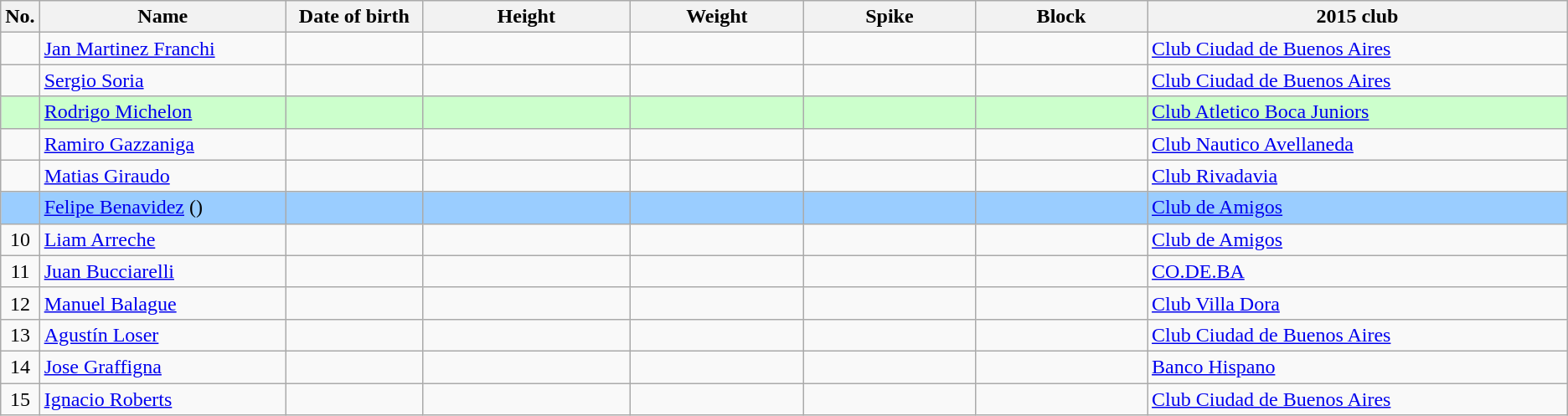<table class="wikitable sortable" style="text-align:center;">
<tr>
<th>No.</th>
<th style="width:13em">Name</th>
<th style="width:7em">Date of birth</th>
<th style="width:11em">Height</th>
<th style="width:9em">Weight</th>
<th style="width:9em">Spike</th>
<th style="width:9em">Block</th>
<th style="width:23em">2015 club</th>
</tr>
<tr>
<td></td>
<td align=left><a href='#'>Jan Martinez Franchi</a></td>
<td align=right></td>
<td></td>
<td></td>
<td></td>
<td></td>
<td align=left> <a href='#'>Club Ciudad de Buenos Aires</a></td>
</tr>
<tr>
<td></td>
<td align=left><a href='#'>Sergio Soria</a></td>
<td align=right></td>
<td></td>
<td></td>
<td></td>
<td></td>
<td align=left> <a href='#'>Club Ciudad de Buenos Aires</a></td>
</tr>
<tr bgcolor=#ccffcc>
<td></td>
<td align=left><a href='#'>Rodrigo Michelon</a></td>
<td align=right></td>
<td></td>
<td></td>
<td></td>
<td></td>
<td align=left> <a href='#'>Club Atletico Boca Juniors</a></td>
</tr>
<tr>
<td></td>
<td align=left><a href='#'>Ramiro Gazzaniga</a></td>
<td align=right></td>
<td></td>
<td></td>
<td></td>
<td></td>
<td align=left> <a href='#'>Club Nautico Avellaneda</a></td>
</tr>
<tr>
<td></td>
<td align=left><a href='#'>Matias Giraudo</a></td>
<td align=right></td>
<td></td>
<td></td>
<td></td>
<td></td>
<td align=left> <a href='#'>Club Rivadavia</a></td>
</tr>
<tr bgcolor=#9acdff>
<td></td>
<td align=left><a href='#'>Felipe Benavidez</a> ()</td>
<td align=right></td>
<td></td>
<td></td>
<td></td>
<td></td>
<td align=left> <a href='#'>Club de Amigos</a></td>
</tr>
<tr>
<td>10</td>
<td align=left><a href='#'>Liam Arreche</a></td>
<td align=right></td>
<td></td>
<td></td>
<td></td>
<td></td>
<td align=left> <a href='#'>Club de Amigos</a></td>
</tr>
<tr>
<td>11</td>
<td align=left><a href='#'>Juan Bucciarelli</a></td>
<td align=right></td>
<td></td>
<td></td>
<td></td>
<td></td>
<td align=left> <a href='#'>CO.DE.BA</a></td>
</tr>
<tr>
<td>12</td>
<td align=left><a href='#'>Manuel Balague</a></td>
<td align=right></td>
<td></td>
<td></td>
<td></td>
<td></td>
<td align=left> <a href='#'>Club Villa Dora</a></td>
</tr>
<tr>
<td>13</td>
<td align=left><a href='#'>Agustín Loser</a></td>
<td align=right></td>
<td></td>
<td></td>
<td></td>
<td></td>
<td align=left> <a href='#'>Club Ciudad de Buenos Aires</a></td>
</tr>
<tr>
<td>14</td>
<td align=left><a href='#'>Jose Graffigna</a></td>
<td align=right></td>
<td></td>
<td></td>
<td></td>
<td></td>
<td align=left> <a href='#'>Banco Hispano</a></td>
</tr>
<tr>
<td>15</td>
<td align=left><a href='#'>Ignacio Roberts</a></td>
<td align=right></td>
<td></td>
<td></td>
<td></td>
<td></td>
<td align=left> <a href='#'>Club Ciudad de Buenos Aires</a></td>
</tr>
</table>
